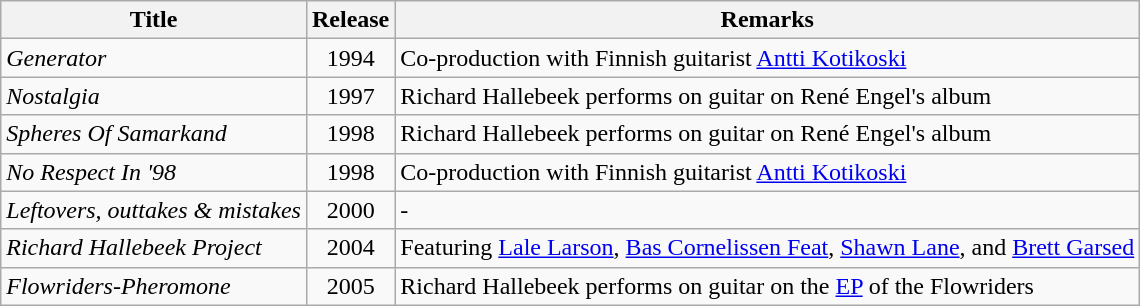<table class="wikitable">
<tr>
<th>Title</th>
<th>Release</th>
<th>Remarks</th>
</tr>
<tr align=center>
<td align=left><em>	Generator	</em></td>
<td>1994</td>
<td align=left>Co-production with Finnish guitarist <a href='#'>Antti Kotikoski</a></td>
</tr>
<tr align=center>
<td align=left><em>	Nostalgia	</em></td>
<td>1997</td>
<td align=left>Richard Hallebeek performs on guitar on René Engel's album</td>
</tr>
<tr align=center>
<td align=left><em>	Spheres Of Samarkand	</em></td>
<td>1998</td>
<td align=left>Richard Hallebeek performs on guitar on René Engel's album</td>
</tr>
<tr align=center>
<td align=left><em>	No Respect In '98	</em></td>
<td>1998</td>
<td align=left>Co-production with Finnish guitarist <a href='#'>Antti Kotikoski</a></td>
</tr>
<tr align=center>
<td align=left><em>	Leftovers, outtakes & mistakes	</em></td>
<td>2000</td>
<td align=left>-</td>
</tr>
<tr align=center>
<td align=left><em>	Richard Hallebeek Project 	</em></td>
<td>2004</td>
<td align=left>Featuring <a href='#'>Lale Larson</a>,  <a href='#'>Bas Cornelissen Feat</a>, <a href='#'>Shawn Lane</a>, and <a href='#'>Brett Garsed</a></td>
</tr>
<tr align=center>
<td align=left><em>	Flowriders-Pheromone 	</em></td>
<td>2005</td>
<td align=left>Richard Hallebeek performs on guitar on the <a href='#'>EP</a> of the Flowriders</td>
</tr>
</table>
